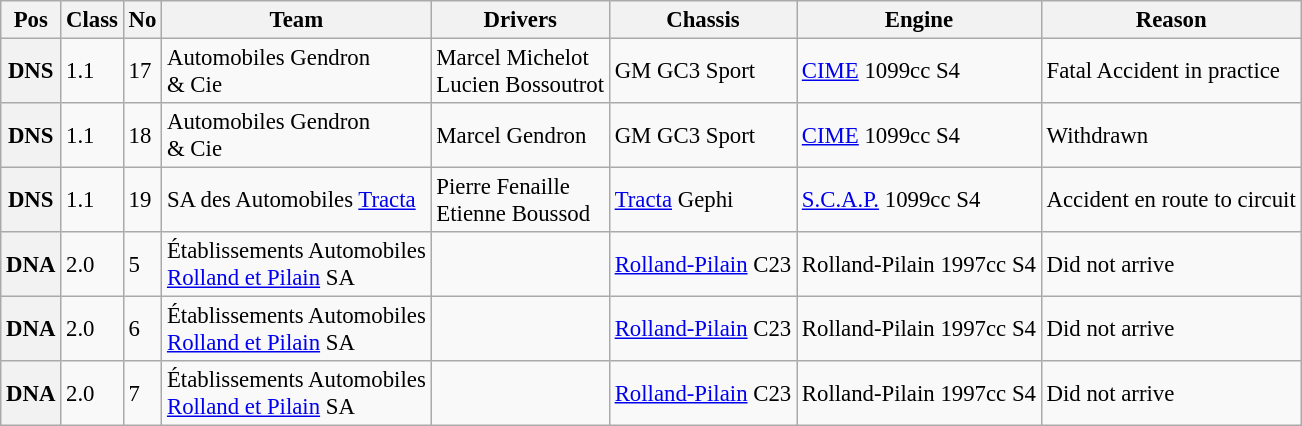<table class="wikitable" style="font-size: 95%;">
<tr>
<th>Pos</th>
<th>Class</th>
<th>No</th>
<th>Team</th>
<th>Drivers</th>
<th>Chassis</th>
<th>Engine</th>
<th>Reason</th>
</tr>
<tr>
<th>DNS</th>
<td>1.1</td>
<td>17</td>
<td> Automobiles Gendron<br>& Cie</td>
<td> Marcel Michelot<br> Lucien Bossoutrot</td>
<td>GM GC3 Sport</td>
<td><a href='#'>CIME</a> 1099cc S4</td>
<td>Fatal Accident in practice</td>
</tr>
<tr>
<th>DNS</th>
<td>1.1</td>
<td>18</td>
<td> Automobiles Gendron<br>& Cie</td>
<td> Marcel Gendron</td>
<td>GM GC3 Sport</td>
<td><a href='#'>CIME</a> 1099cc S4</td>
<td>Withdrawn</td>
</tr>
<tr>
<th>DNS</th>
<td>1.1</td>
<td>19</td>
<td> SA des Automobiles <a href='#'>Tracta</a></td>
<td> Pierre Fenaille<br> Etienne Boussod</td>
<td><a href='#'>Tracta</a> Gephi</td>
<td><a href='#'>S.C.A.P.</a> 1099cc S4</td>
<td>Accident en route to circuit</td>
</tr>
<tr>
<th>DNA</th>
<td>2.0</td>
<td>5</td>
<td> Établissements Automobiles<br><a href='#'>Rolland et Pilain</a> SA</td>
<td></td>
<td><a href='#'>Rolland-Pilain</a> C23</td>
<td>Rolland-Pilain 1997cc S4</td>
<td>Did not arrive</td>
</tr>
<tr>
<th>DNA</th>
<td>2.0</td>
<td>6</td>
<td> Établissements Automobiles<br><a href='#'>Rolland et Pilain</a> SA</td>
<td></td>
<td><a href='#'>Rolland-Pilain</a> C23</td>
<td>Rolland-Pilain 1997cc S4</td>
<td>Did not arrive</td>
</tr>
<tr>
<th>DNA</th>
<td>2.0</td>
<td>7</td>
<td> Établissements Automobiles<br><a href='#'>Rolland et Pilain</a> SA</td>
<td></td>
<td><a href='#'>Rolland-Pilain</a> C23</td>
<td>Rolland-Pilain 1997cc S4</td>
<td>Did not arrive</td>
</tr>
</table>
